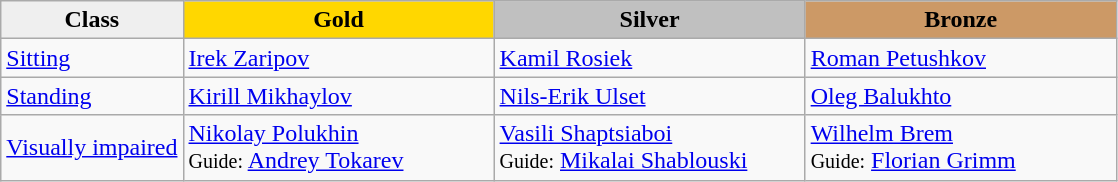<table class="wikitable" style="text-align:left">
<tr align="center">
<td bgcolor=efefef><strong>Class</strong></td>
<td width=200 bgcolor=gold><strong>Gold</strong></td>
<td width=200 bgcolor=silver><strong>Silver</strong></td>
<td width=200 bgcolor=CC9966><strong>Bronze</strong></td>
</tr>
<tr>
<td><a href='#'>Sitting</a></td>
<td><a href='#'>Irek Zaripov</a><br><em></em></td>
<td><a href='#'>Kamil Rosiek</a><br><em></em></td>
<td><a href='#'>Roman Petushkov</a><br><em></em></td>
</tr>
<tr>
<td><a href='#'>Standing</a></td>
<td><a href='#'>Kirill Mikhaylov</a><br><em></em></td>
<td><a href='#'>Nils-Erik Ulset</a><br><em></em></td>
<td><a href='#'>Oleg Balukhto</a><br><em></em></td>
</tr>
<tr>
<td><a href='#'>Visually impaired</a></td>
<td><a href='#'>Nikolay Polukhin</a><br><small>Guide:</small> <a href='#'>Andrey Tokarev</a><br><em></em></td>
<td><a href='#'>Vasili Shaptsiaboi</a><br><small>Guide:</small> <a href='#'>Mikalai Shablouski</a><br><em></em></td>
<td><a href='#'>Wilhelm Brem</a><br><small>Guide:</small> <a href='#'>Florian Grimm</a><br><em></em></td>
</tr>
</table>
